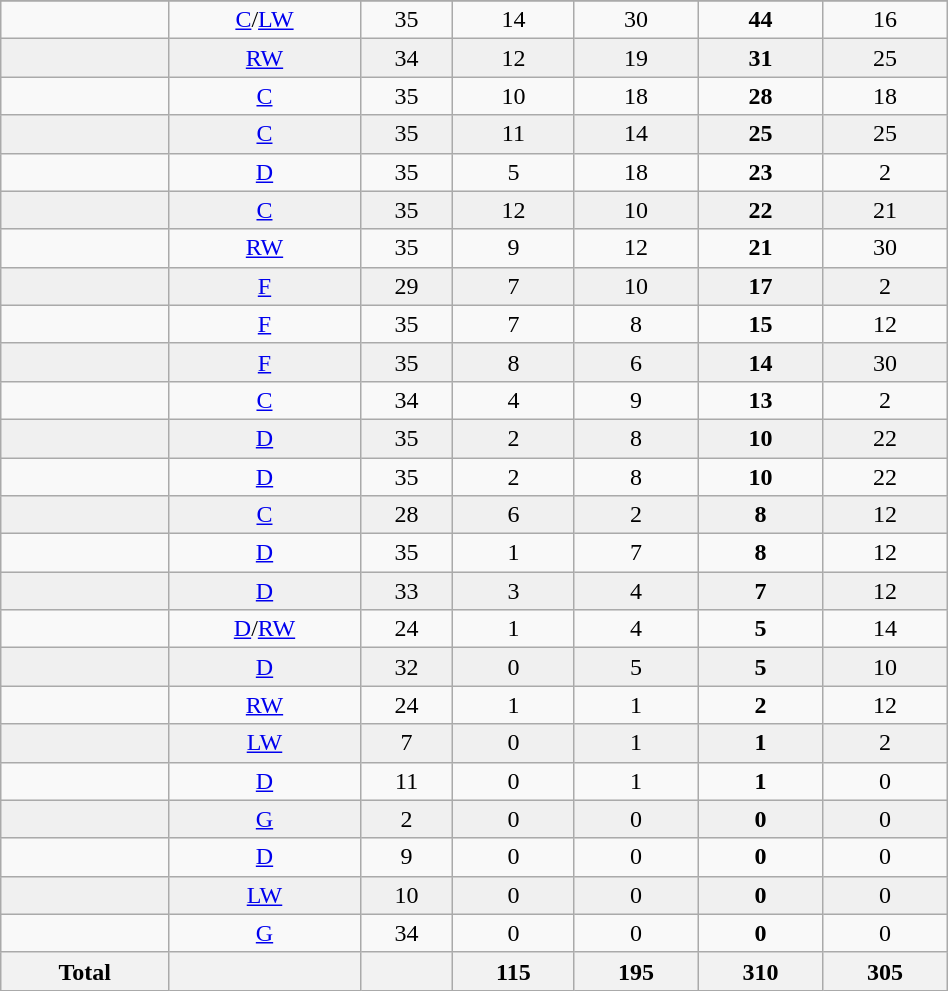<table class="wikitable sortable" width ="50%">
<tr align="center">
</tr>
<tr align="center" bgcolor="">
<td></td>
<td><a href='#'>C</a>/<a href='#'>LW</a></td>
<td>35</td>
<td>14</td>
<td>30</td>
<td><strong>44</strong></td>
<td>16</td>
</tr>
<tr align="center" bgcolor="f0f0f0">
<td></td>
<td><a href='#'>RW</a></td>
<td>34</td>
<td>12</td>
<td>19</td>
<td><strong>31</strong></td>
<td>25</td>
</tr>
<tr align="center" bgcolor="">
<td></td>
<td><a href='#'>C</a></td>
<td>35</td>
<td>10</td>
<td>18</td>
<td><strong>28</strong></td>
<td>18</td>
</tr>
<tr align="center" bgcolor="f0f0f0">
<td></td>
<td><a href='#'>C</a></td>
<td>35</td>
<td>11</td>
<td>14</td>
<td><strong>25</strong></td>
<td>25</td>
</tr>
<tr align="center" bgcolor="">
<td></td>
<td><a href='#'>D</a></td>
<td>35</td>
<td>5</td>
<td>18</td>
<td><strong>23</strong></td>
<td>2</td>
</tr>
<tr align="center" bgcolor="f0f0f0">
<td></td>
<td><a href='#'>C</a></td>
<td>35</td>
<td>12</td>
<td>10</td>
<td><strong>22</strong></td>
<td>21</td>
</tr>
<tr align="center" bgcolor="">
<td></td>
<td><a href='#'>RW</a></td>
<td>35</td>
<td>9</td>
<td>12</td>
<td><strong>21</strong></td>
<td>30</td>
</tr>
<tr align="center" bgcolor="f0f0f0">
<td></td>
<td><a href='#'>F</a></td>
<td>29</td>
<td>7</td>
<td>10</td>
<td><strong>17</strong></td>
<td>2</td>
</tr>
<tr align="center" bgcolor="">
<td></td>
<td><a href='#'>F</a></td>
<td>35</td>
<td>7</td>
<td>8</td>
<td><strong>15</strong></td>
<td>12</td>
</tr>
<tr align="center" bgcolor="f0f0f0">
<td></td>
<td><a href='#'>F</a></td>
<td>35</td>
<td>8</td>
<td>6</td>
<td><strong>14</strong></td>
<td>30</td>
</tr>
<tr align="center" bgcolor="">
<td></td>
<td><a href='#'>C</a></td>
<td>34</td>
<td>4</td>
<td>9</td>
<td><strong>13</strong></td>
<td>2</td>
</tr>
<tr align="center" bgcolor="f0f0f0">
<td></td>
<td><a href='#'>D</a></td>
<td>35</td>
<td>2</td>
<td>8</td>
<td><strong>10</strong></td>
<td>22</td>
</tr>
<tr align="center" bgcolor="">
<td></td>
<td><a href='#'>D</a></td>
<td>35</td>
<td>2</td>
<td>8</td>
<td><strong>10</strong></td>
<td>22</td>
</tr>
<tr align="center" bgcolor="f0f0f0">
<td></td>
<td><a href='#'>C</a></td>
<td>28</td>
<td>6</td>
<td>2</td>
<td><strong>8</strong></td>
<td>12</td>
</tr>
<tr align="center" bgcolor="">
<td></td>
<td><a href='#'>D</a></td>
<td>35</td>
<td>1</td>
<td>7</td>
<td><strong>8</strong></td>
<td>12</td>
</tr>
<tr align="center" bgcolor="f0f0f0">
<td></td>
<td><a href='#'>D</a></td>
<td>33</td>
<td>3</td>
<td>4</td>
<td><strong>7</strong></td>
<td>12</td>
</tr>
<tr align="center" bgcolor="">
<td></td>
<td><a href='#'>D</a>/<a href='#'>RW</a></td>
<td>24</td>
<td>1</td>
<td>4</td>
<td><strong>5</strong></td>
<td>14</td>
</tr>
<tr align="center" bgcolor="f0f0f0">
<td></td>
<td><a href='#'>D</a></td>
<td>32</td>
<td>0</td>
<td>5</td>
<td><strong>5</strong></td>
<td>10</td>
</tr>
<tr align="center" bgcolor="">
<td></td>
<td><a href='#'>RW</a></td>
<td>24</td>
<td>1</td>
<td>1</td>
<td><strong>2</strong></td>
<td>12</td>
</tr>
<tr align="center" bgcolor="f0f0f0">
<td></td>
<td><a href='#'>LW</a></td>
<td>7</td>
<td>0</td>
<td>1</td>
<td><strong>1</strong></td>
<td>2</td>
</tr>
<tr align="center" bgcolor="">
<td></td>
<td><a href='#'>D</a></td>
<td>11</td>
<td>0</td>
<td>1</td>
<td><strong>1</strong></td>
<td>0</td>
</tr>
<tr align="center" bgcolor="f0f0f0">
<td></td>
<td><a href='#'>G</a></td>
<td>2</td>
<td>0</td>
<td>0</td>
<td><strong>0</strong></td>
<td>0</td>
</tr>
<tr align="center" bgcolor="">
<td></td>
<td><a href='#'>D</a></td>
<td>9</td>
<td>0</td>
<td>0</td>
<td><strong>0</strong></td>
<td>0</td>
</tr>
<tr align="center" bgcolor="f0f0f0">
<td></td>
<td><a href='#'>LW</a></td>
<td>10</td>
<td>0</td>
<td>0</td>
<td><strong>0</strong></td>
<td>0</td>
</tr>
<tr align="center" bgcolor="">
<td></td>
<td><a href='#'>G</a></td>
<td>34</td>
<td>0</td>
<td>0</td>
<td><strong>0</strong></td>
<td>0</td>
</tr>
<tr>
<th>Total</th>
<th></th>
<th></th>
<th>115</th>
<th>195</th>
<th>310</th>
<th>305</th>
</tr>
</table>
